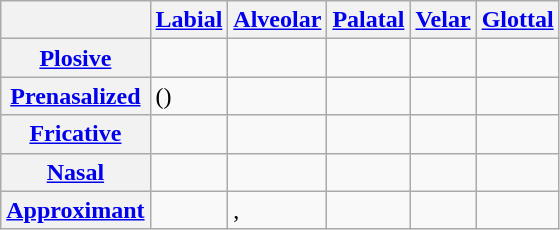<table class="wikitable">
<tr>
<th></th>
<th><a href='#'>Labial</a></th>
<th><a href='#'>Alveolar</a></th>
<th><a href='#'>Palatal</a></th>
<th><a href='#'>Velar</a></th>
<th><a href='#'>Glottal</a></th>
</tr>
<tr>
<th><a href='#'>Plosive</a></th>
<td> </td>
<td> </td>
<td> </td>
<td> </td>
<td></td>
</tr>
<tr>
<th><a href='#'>Prenasalized</a></th>
<td> ()</td>
<td>  </td>
<td> </td>
<td> </td>
<td></td>
</tr>
<tr>
<th><a href='#'>Fricative</a></th>
<td></td>
<td></td>
<td></td>
<td></td>
<td></td>
</tr>
<tr>
<th><a href='#'>Nasal</a></th>
<td> </td>
<td> </td>
<td></td>
<td></td>
<td></td>
</tr>
<tr>
<th><a href='#'>Approximant</a></th>
<td></td>
<td>, </td>
<td></td>
<td></td>
<td></td>
</tr>
</table>
